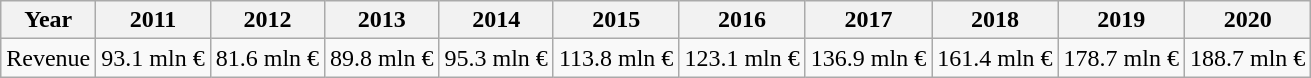<table class="wikitable">
<tr>
<th>Year</th>
<th>2011</th>
<th>2012</th>
<th>2013</th>
<th>2014</th>
<th>2015</th>
<th>2016</th>
<th>2017</th>
<th>2018</th>
<th>2019</th>
<th>2020</th>
</tr>
<tr>
<td>Revenue</td>
<td>93.1 mln €</td>
<td>81.6 mln €</td>
<td>89.8 mln €</td>
<td>95.3 mln €</td>
<td>113.8 mln €</td>
<td>123.1 mln €</td>
<td>136.9 mln €</td>
<td>161.4 mln €</td>
<td>178.7 mln €</td>
<td>188.7 mln €</td>
</tr>
</table>
